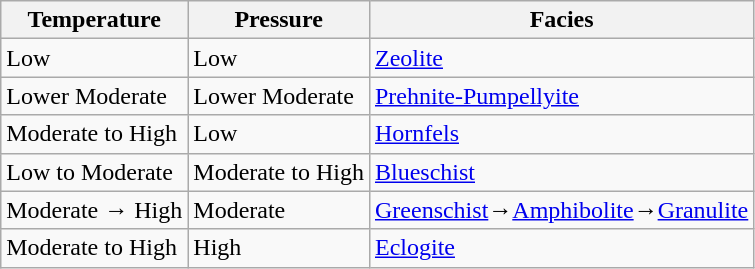<table class="wikitable">
<tr>
<th>Temperature</th>
<th>Pressure</th>
<th>Facies</th>
</tr>
<tr>
<td>Low</td>
<td>Low</td>
<td><a href='#'>Zeolite</a></td>
</tr>
<tr>
<td>Lower Moderate</td>
<td>Lower Moderate</td>
<td><a href='#'>Prehnite-Pumpellyite</a></td>
</tr>
<tr>
<td>Moderate to High</td>
<td>Low</td>
<td><a href='#'>Hornfels</a></td>
</tr>
<tr>
<td>Low to Moderate</td>
<td>Moderate to High</td>
<td><a href='#'>Blueschist</a></td>
</tr>
<tr>
<td>Moderate → High</td>
<td>Moderate</td>
<td><a href='#'>Greenschist</a>→<a href='#'>Amphibolite</a>→<a href='#'>Granulite</a></td>
</tr>
<tr>
<td>Moderate to High</td>
<td>High</td>
<td><a href='#'>Eclogite</a></td>
</tr>
</table>
